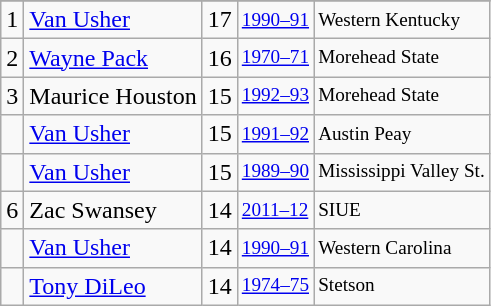<table class="wikitable">
<tr>
</tr>
<tr>
<td>1</td>
<td><a href='#'>Van Usher</a></td>
<td>17</td>
<td style="font-size:80%;"><a href='#'>1990–91</a></td>
<td style="font-size:80%;">Western Kentucky</td>
</tr>
<tr>
<td>2</td>
<td><a href='#'>Wayne Pack</a></td>
<td>16</td>
<td style="font-size:80%;"><a href='#'>1970–71</a></td>
<td style="font-size:80%;">Morehead State</td>
</tr>
<tr>
<td>3</td>
<td>Maurice Houston</td>
<td>15</td>
<td style="font-size:80%;"><a href='#'>1992–93</a></td>
<td style="font-size:80%;">Morehead State</td>
</tr>
<tr>
<td></td>
<td><a href='#'>Van Usher</a></td>
<td>15</td>
<td style="font-size:80%;"><a href='#'>1991–92</a></td>
<td style="font-size:80%;">Austin Peay</td>
</tr>
<tr>
<td></td>
<td><a href='#'>Van Usher</a></td>
<td>15</td>
<td style="font-size:80%;"><a href='#'>1989–90</a></td>
<td style="font-size:80%;">Mississippi Valley St.</td>
</tr>
<tr>
<td>6</td>
<td>Zac Swansey</td>
<td>14</td>
<td style="font-size:80%;"><a href='#'>2011–12</a></td>
<td style="font-size:80%;">SIUE</td>
</tr>
<tr>
<td></td>
<td><a href='#'>Van Usher</a></td>
<td>14</td>
<td style="font-size:80%;"><a href='#'>1990–91</a></td>
<td style="font-size:80%;">Western Carolina</td>
</tr>
<tr>
<td></td>
<td><a href='#'>Tony DiLeo</a></td>
<td>14</td>
<td style="font-size:80%;"><a href='#'>1974–75</a></td>
<td style="font-size:80%;">Stetson</td>
</tr>
</table>
